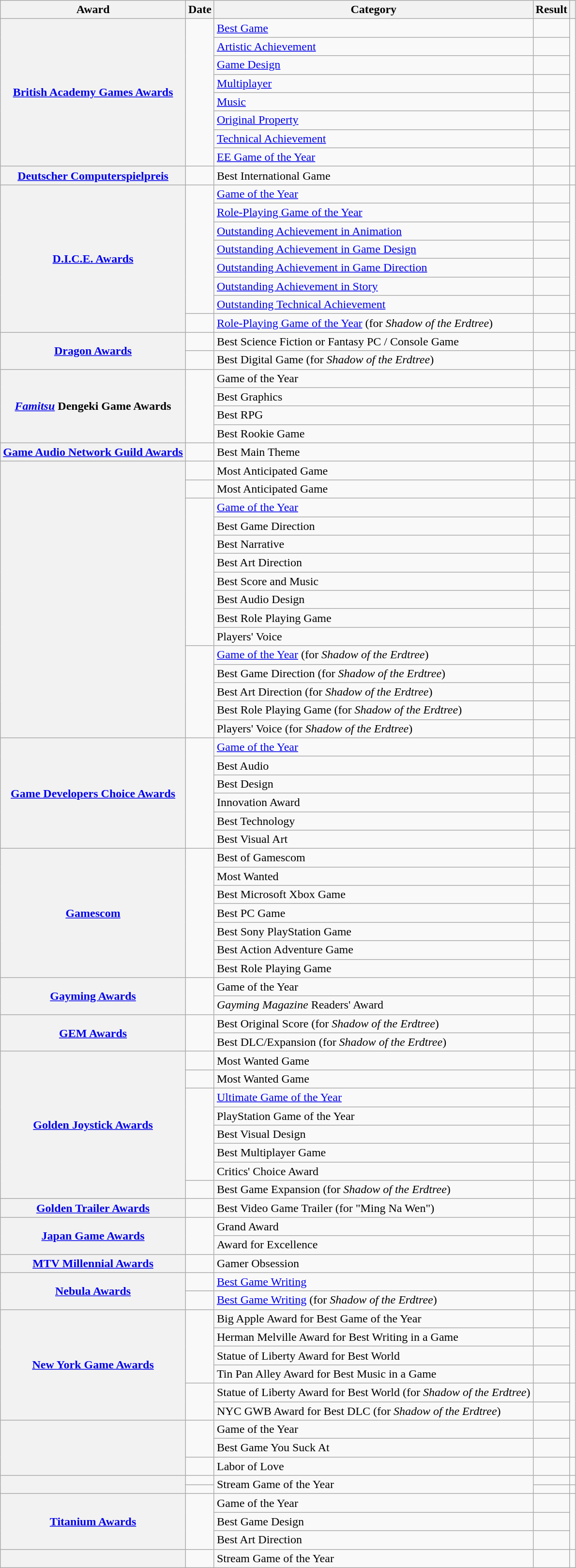<table class="wikitable plainrowheaders collapsible sortable">
<tr>
<th scope="col">Award</th>
<th scope="col">Date</th>
<th scope="col">Category</th>
<th scope="col">Result</th>
<th scope="col" class="unsortable"></th>
</tr>
<tr>
<th scope="rowgroup" rowspan="8"><a href='#'>British Academy Games Awards</a></th>
<td rowspan="8"><a href='#'></a></td>
<td><a href='#'>Best Game</a></td>
<td></td>
<td style="text-align:center;" rowspan="8"><br></td>
</tr>
<tr>
<td><a href='#'>Artistic Achievement</a></td>
<td></td>
</tr>
<tr>
<td><a href='#'>Game Design</a></td>
<td></td>
</tr>
<tr>
<td><a href='#'>Multiplayer</a></td>
<td></td>
</tr>
<tr>
<td><a href='#'>Music</a></td>
<td></td>
</tr>
<tr>
<td><a href='#'>Original Property</a></td>
<td></td>
</tr>
<tr>
<td><a href='#'>Technical Achievement</a></td>
<td></td>
</tr>
<tr>
<td><a href='#'>EE Game of the Year</a></td>
<td></td>
</tr>
<tr>
<th scope="row"><a href='#'>Deutscher Computerspielpreis</a></th>
<td></td>
<td>Best International Game</td>
<td></td>
<td style="text-align:center;"></td>
</tr>
<tr>
<th scope="rowgroup" rowspan="8"><a href='#'>D.I.C.E. Awards</a></th>
<td rowspan="7"><a href='#'></a></td>
<td><a href='#'>Game of the Year</a></td>
<td></td>
<td style="text-align:center;" rowspan="7"><br></td>
</tr>
<tr>
<td><a href='#'>Role-Playing Game of the Year</a></td>
<td></td>
</tr>
<tr>
<td><a href='#'>Outstanding Achievement in Animation</a></td>
<td></td>
</tr>
<tr>
<td><a href='#'>Outstanding Achievement in Game Design</a></td>
<td></td>
</tr>
<tr>
<td><a href='#'>Outstanding Achievement in Game Direction</a></td>
<td></td>
</tr>
<tr>
<td><a href='#'>Outstanding Achievement in Story</a></td>
<td></td>
</tr>
<tr>
<td><a href='#'>Outstanding Technical Achievement</a></td>
<td></td>
</tr>
<tr>
<td><a href='#'></a></td>
<td><a href='#'>Role-Playing Game of the Year</a> (for <em>Shadow of the Erdtree</em>)</td>
<td></td>
<td style="text-align:center;"></td>
</tr>
<tr>
<th scope="rowgroup" rowspan="2"><a href='#'>Dragon Awards</a></th>
<td></td>
<td>Best Science Fiction or Fantasy PC / Console Game</td>
<td></td>
<td style="text-align:center;"></td>
</tr>
<tr>
<td></td>
<td>Best Digital Game (for <em>Shadow of the Erdtree</em>)</td>
<td></td>
<td style="text-align:center;"></td>
</tr>
<tr>
<th scope="rowgroup" rowspan="4"><em><a href='#'>Famitsu</a></em> Dengeki Game Awards</th>
<td rowspan="4"></td>
<td>Game of the Year</td>
<td></td>
<td style="text-align:center;" rowspan="4"></td>
</tr>
<tr>
<td>Best Graphics</td>
<td></td>
</tr>
<tr>
<td>Best RPG</td>
<td></td>
</tr>
<tr>
<td>Best Rookie Game</td>
<td></td>
</tr>
<tr>
<th scope="row"><a href='#'>Game Audio Network Guild Awards</a></th>
<td></td>
<td>Best Main Theme</td>
<td></td>
<td style="text-align:center;"></td>
</tr>
<tr>
<th scope="rowgroup" rowspan="15"></th>
<td><a href='#'></a></td>
<td>Most Anticipated Game</td>
<td></td>
<td style="text-align:center;"></td>
</tr>
<tr>
<td><a href='#'></a></td>
<td>Most Anticipated Game</td>
<td></td>
<td style="text-align:center;"></td>
</tr>
<tr>
<td rowspan="8"><a href='#'></a></td>
<td><a href='#'>Game of the Year</a></td>
<td></td>
<td style="text-align:center;" rowspan="8"><br></td>
</tr>
<tr>
<td>Best Game Direction</td>
<td></td>
</tr>
<tr>
<td>Best Narrative</td>
<td></td>
</tr>
<tr>
<td>Best Art Direction</td>
<td></td>
</tr>
<tr>
<td>Best Score and Music</td>
<td></td>
</tr>
<tr>
<td>Best Audio Design</td>
<td></td>
</tr>
<tr>
<td>Best Role Playing Game</td>
<td></td>
</tr>
<tr>
<td>Players' Voice</td>
<td></td>
</tr>
<tr>
<td rowspan="5"><a href='#'></a></td>
<td><a href='#'>Game of the Year</a> (for <em>Shadow of the Erdtree</em>)</td>
<td></td>
<td style="text-align:center;" rowspan="5"></td>
</tr>
<tr>
<td>Best Game Direction (for <em>Shadow of the Erdtree</em>)</td>
<td></td>
</tr>
<tr>
<td>Best Art Direction (for <em>Shadow of the Erdtree</em>)</td>
<td></td>
</tr>
<tr>
<td>Best Role Playing Game (for <em>Shadow of the Erdtree</em>)</td>
<td></td>
</tr>
<tr>
<td>Players' Voice (for <em>Shadow of the Erdtree</em>)</td>
<td></td>
</tr>
<tr>
<th scope="rowgroup" rowspan="6"><a href='#'>Game Developers Choice Awards</a></th>
<td rowspan="6"><a href='#'></a></td>
<td><a href='#'>Game of the Year</a></td>
<td></td>
<td style="text-align:center;" rowspan="6"><br></td>
</tr>
<tr>
<td>Best Audio</td>
<td></td>
</tr>
<tr>
<td>Best Design</td>
<td></td>
</tr>
<tr>
<td>Innovation Award</td>
<td></td>
</tr>
<tr>
<td>Best Technology</td>
<td></td>
</tr>
<tr>
<td>Best Visual Art</td>
<td></td>
</tr>
<tr>
<th scope="rowgroup" rowspan="7"><a href='#'>Gamescom</a></th>
<td rowspan="7"></td>
<td>Best of Gamescom</td>
<td></td>
<td style="text-align:center;" rowspan="7"></td>
</tr>
<tr>
<td>Most Wanted</td>
<td></td>
</tr>
<tr>
<td>Best Microsoft Xbox Game</td>
<td></td>
</tr>
<tr>
<td>Best PC Game</td>
<td></td>
</tr>
<tr>
<td>Best Sony PlayStation Game</td>
<td></td>
</tr>
<tr>
<td>Best Action Adventure Game</td>
<td></td>
</tr>
<tr>
<td>Best Role Playing Game</td>
<td></td>
</tr>
<tr>
<th scope="rowgroup" rowspan="2"><a href='#'>Gayming Awards</a></th>
<td rowspan="2"></td>
<td>Game of the Year</td>
<td></td>
<td style="text-align:center;" rowspan="2"></td>
</tr>
<tr>
<td><em>Gayming Magazine</em> Readers' Award</td>
<td></td>
</tr>
<tr>
<th scope="rowgroup" rowspan="2"><a href='#'>GEM Awards</a></th>
<td rowspan="2"></td>
<td>Best Original Score (for <em>Shadow of the Erdtree</em>)</td>
<td></td>
<td style="text-align:center;" rowspan="2"></td>
</tr>
<tr>
<td>Best DLC/Expansion (for <em>Shadow of the Erdtree</em>)</td>
<td></td>
</tr>
<tr>
<th scope="rowgroup" rowspan="8"><a href='#'>Golden Joystick Awards</a></th>
<td></td>
<td>Most Wanted Game</td>
<td></td>
<td style="text-align:center;"></td>
</tr>
<tr>
<td></td>
<td>Most Wanted Game</td>
<td></td>
<td style="text-align:center;"></td>
</tr>
<tr>
<td rowspan="5"></td>
<td><a href='#'>Ultimate Game of the Year</a></td>
<td></td>
<td style="text-align:center;" rowspan="5"></td>
</tr>
<tr>
<td>PlayStation Game of the Year</td>
<td></td>
</tr>
<tr>
<td>Best Visual Design</td>
<td></td>
</tr>
<tr>
<td>Best Multiplayer Game</td>
<td></td>
</tr>
<tr>
<td>Critics' Choice Award</td>
<td></td>
</tr>
<tr>
<td></td>
<td>Best Game Expansion (for <em>Shadow of the Erdtree</em>)</td>
<td></td>
<td style="text-align:center;"></td>
</tr>
<tr>
<th scope="row"><a href='#'>Golden Trailer Awards</a></th>
<td></td>
<td>Best Video Game Trailer (for "Ming Na Wen")</td>
<td></td>
<td style="text-align:center;"><br></td>
</tr>
<tr>
<th scope="rowgroup" rowspan="2"><a href='#'>Japan Game Awards</a></th>
<td rowspan="2"></td>
<td>Grand Award</td>
<td></td>
<td style="text-align:center;" rowspan="2"></td>
</tr>
<tr>
<td>Award for Excellence</td>
<td></td>
</tr>
<tr>
<th scope="row"><a href='#'>MTV Millennial Awards</a></th>
<td><a href='#'></a></td>
<td>Gamer Obsession</td>
<td></td>
<td style="text-align:center;"></td>
</tr>
<tr>
<th scope="rowgroup" rowspan="2"><a href='#'>Nebula Awards</a></th>
<td></td>
<td><a href='#'>Best Game Writing</a></td>
<td></td>
<td style="text-align:center;"></td>
</tr>
<tr>
<td></td>
<td><a href='#'>Best Game Writing</a> (for <em>Shadow of the Erdtree</em>)</td>
<td></td>
<td style="text-align:center;"></td>
</tr>
<tr>
<th scope="rowgroup" rowspan="6"><a href='#'>New York Game Awards</a></th>
<td rowspan="4"></td>
<td>Big Apple Award for Best Game of the Year</td>
<td></td>
<td style="text-align:center;" rowspan="4"></td>
</tr>
<tr>
<td>Herman Melville Award for Best Writing in a Game</td>
<td></td>
</tr>
<tr>
<td>Statue of Liberty Award for Best World</td>
<td></td>
</tr>
<tr>
<td>Tin Pan Alley Award for Best Music in a Game</td>
<td></td>
</tr>
<tr>
<td rowspan="2"></td>
<td>Statue of Liberty Award for Best World (for <em>Shadow of the Erdtree</em>)</td>
<td></td>
<td rowspan="2" style="text-align: center;"></td>
</tr>
<tr>
<td>NYC GWB Award for Best DLC (for <em>Shadow of the Erdtree</em>)</td>
<td></td>
</tr>
<tr>
<th scope="rowgroup" rowspan="3"></th>
<td rowspan="2"></td>
<td>Game of the Year</td>
<td></td>
<td style="text-align:center;" rowspan="2"></td>
</tr>
<tr>
<td>Best Game You Suck At</td>
<td></td>
</tr>
<tr>
<td></td>
<td>Labor of Love</td>
<td></td>
<td style="text-align:center;"></td>
</tr>
<tr>
<th scope="rowgroup" rowspan="2"></th>
<td></td>
<td rowspan="2">Stream Game of the Year</td>
<td></td>
<td style="text-align:center;"></td>
</tr>
<tr>
<td></td>
<td></td>
<td style="text-align:center;"></td>
</tr>
<tr>
<th scope="rowgroup" rowspan="3"><a href='#'>Titanium Awards</a></th>
<td rowspan="3"></td>
<td>Game of the Year</td>
<td></td>
<td style="text-align:center;" rowspan="3"><br></td>
</tr>
<tr>
<td>Best Game Design</td>
<td></td>
</tr>
<tr>
<td>Best Art Direction</td>
<td></td>
</tr>
<tr>
<th scope="row"></th>
<td></td>
<td>Stream Game of the Year</td>
<td></td>
<td style="text-align:center;"></td>
</tr>
</table>
